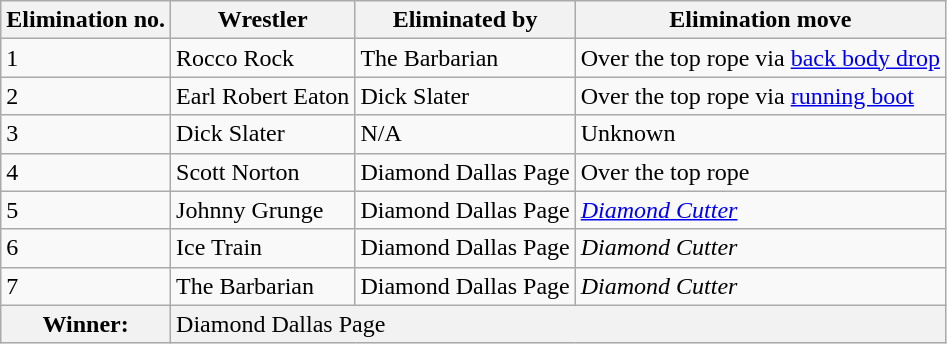<table class="wikitable">
<tr>
<th>Elimination no.</th>
<th>Wrestler</th>
<th>Eliminated by</th>
<th>Elimination move</th>
</tr>
<tr>
<td>1</td>
<td>Rocco Rock</td>
<td>The Barbarian</td>
<td>Over the top rope via <a href='#'>back body drop</a></td>
</tr>
<tr>
<td>2</td>
<td>Earl Robert Eaton</td>
<td>Dick Slater</td>
<td>Over the top rope via <a href='#'>running boot</a></td>
</tr>
<tr>
<td>3</td>
<td>Dick Slater</td>
<td>N/A</td>
<td>Unknown</td>
</tr>
<tr>
<td>4</td>
<td>Scott Norton</td>
<td>Diamond Dallas Page</td>
<td>Over the top rope</td>
</tr>
<tr>
<td>5</td>
<td>Johnny Grunge</td>
<td>Diamond Dallas Page</td>
<td><em><a href='#'>Diamond Cutter</a></em></td>
</tr>
<tr>
<td>6</td>
<td>Ice Train</td>
<td>Diamond Dallas Page</td>
<td><em>Diamond Cutter</em></td>
</tr>
<tr>
<td>7</td>
<td>The Barbarian</td>
<td>Diamond Dallas Page</td>
<td><em>Diamond Cutter</em></td>
</tr>
<tr>
<th>Winner:</th>
<td colspan="5" bgcolor="#f2f2f2">Diamond Dallas Page</td>
</tr>
</table>
